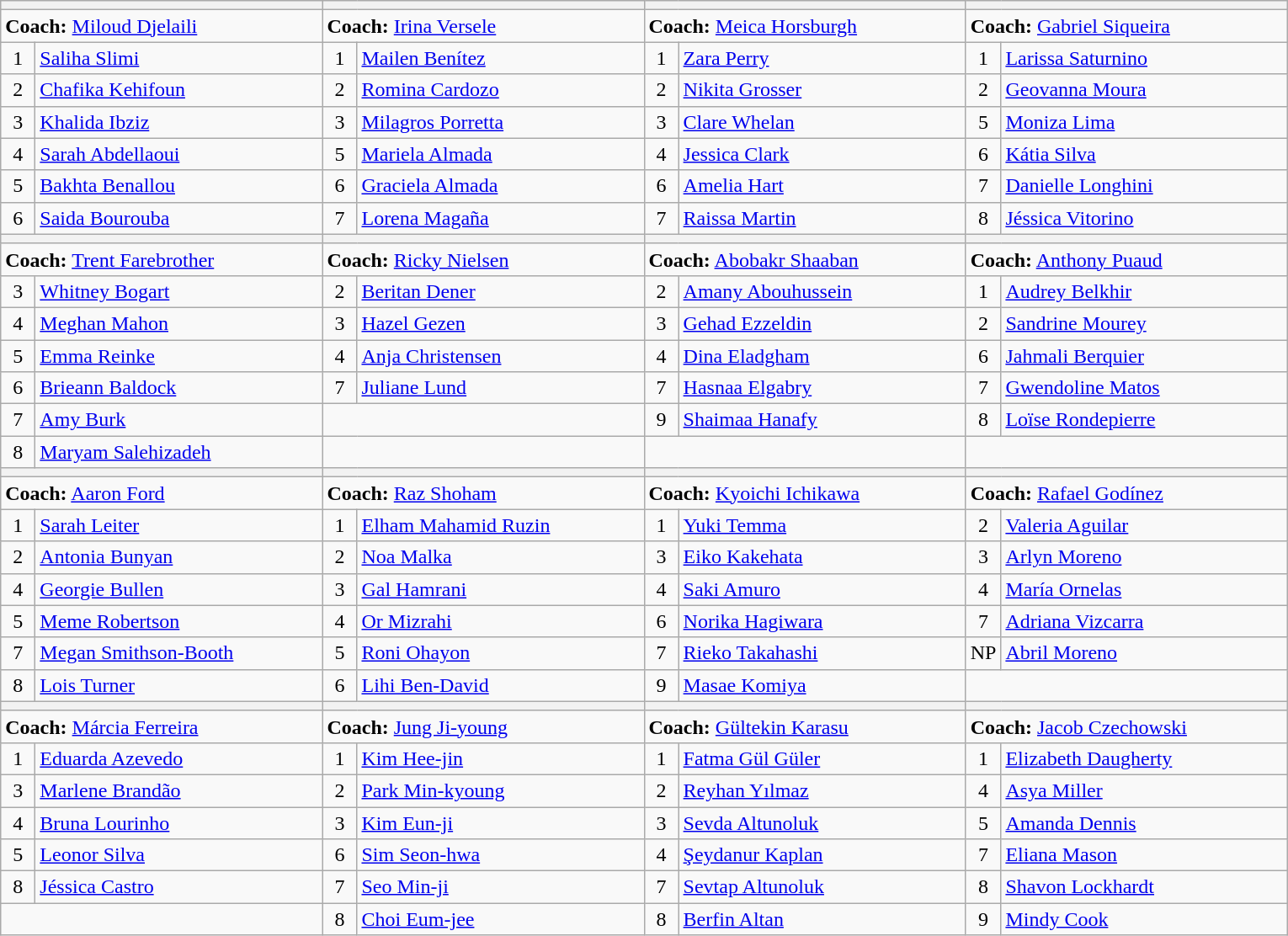<table class=wikitable>
<tr>
<th colspan=2></th>
<th colspan=2></th>
<th colspan=2></th>
<th colspan=2></th>
</tr>
<tr>
<td colspan=2><strong>Coach:</strong> <a href='#'>Miloud Djelaili</a></td>
<td colspan=2><strong>Coach:</strong> <a href='#'>Irina Versele</a></td>
<td colspan=2><strong>Coach:</strong> <a href='#'>Meica Horsburgh</a></td>
<td colspan=2><strong>Coach:</strong> <a href='#'>Gabriel Siqueira</a></td>
</tr>
<tr>
<td width=20 align=center>1</td>
<td width=220><a href='#'>Saliha Slimi</a></td>
<td width=20 align=center>1</td>
<td width=220><a href='#'>Mailen Benítez</a></td>
<td width=20 align=center>1</td>
<td width=220><a href='#'>Zara Perry</a></td>
<td width=20 align=center>1</td>
<td width=220><a href='#'>Larissa Saturnino</a></td>
</tr>
<tr>
<td align=center>2</td>
<td><a href='#'>Chafika Kehifoun</a></td>
<td align=center>2</td>
<td><a href='#'>Romina Cardozo</a></td>
<td align=center>2</td>
<td><a href='#'>Nikita Grosser</a></td>
<td align=center>2</td>
<td><a href='#'>Geovanna Moura</a></td>
</tr>
<tr>
<td align=center>3</td>
<td><a href='#'>Khalida Ibziz</a></td>
<td align=center>3</td>
<td><a href='#'>Milagros Porretta</a></td>
<td align=center>3</td>
<td><a href='#'>Clare Whelan</a></td>
<td align=center>5</td>
<td><a href='#'>Moniza Lima</a></td>
</tr>
<tr>
<td align=center>4</td>
<td><a href='#'>Sarah Abdellaoui</a></td>
<td align=center>5</td>
<td><a href='#'>Mariela Almada</a></td>
<td align=center>4</td>
<td><a href='#'>Jessica Clark</a></td>
<td align=center>6</td>
<td><a href='#'>Kátia Silva</a></td>
</tr>
<tr>
<td align=center>5</td>
<td><a href='#'>Bakhta Benallou</a></td>
<td align=center>6</td>
<td><a href='#'>Graciela Almada</a></td>
<td align=center>6</td>
<td><a href='#'>Amelia Hart</a></td>
<td align=center>7</td>
<td><a href='#'>Danielle Longhini</a></td>
</tr>
<tr>
<td align=center>6</td>
<td><a href='#'>Saida Bourouba</a></td>
<td align=center>7</td>
<td><a href='#'>Lorena Magaña</a></td>
<td align=center>7</td>
<td><a href='#'>Raissa Martin</a></td>
<td align=center>8</td>
<td><a href='#'>Jéssica Vitorino</a></td>
</tr>
<tr>
<th colspan=2></th>
<th colspan=2></th>
<th colspan=2></th>
<th colspan=2></th>
</tr>
<tr>
<td colspan=2><strong>Coach:</strong> <a href='#'>Trent Farebrother</a></td>
<td colspan=2><strong>Coach:</strong> <a href='#'>Ricky Nielsen</a></td>
<td colspan=2><strong>Coach:</strong> <a href='#'>Abobakr Shaaban</a></td>
<td colspan=2><strong>Coach:</strong> <a href='#'>Anthony Puaud</a></td>
</tr>
<tr>
<td align=center>3</td>
<td><a href='#'>Whitney Bogart</a></td>
<td align=center>2</td>
<td><a href='#'>Beritan Dener</a></td>
<td align=center>2</td>
<td><a href='#'>Amany Abouhussein</a></td>
<td align=center>1</td>
<td><a href='#'>Audrey Belkhir</a></td>
</tr>
<tr>
<td align=center>4</td>
<td><a href='#'>Meghan Mahon</a></td>
<td align=center>3</td>
<td><a href='#'>Hazel Gezen</a></td>
<td align=center>3</td>
<td><a href='#'>Gehad Ezzeldin</a></td>
<td align=center>2</td>
<td><a href='#'>Sandrine Mourey</a></td>
</tr>
<tr>
<td align=center>5</td>
<td><a href='#'>Emma Reinke</a></td>
<td align=center>4</td>
<td><a href='#'>Anja Christensen</a></td>
<td align=center>4</td>
<td><a href='#'>Dina Eladgham</a></td>
<td align=center>6</td>
<td><a href='#'>Jahmali Berquier</a></td>
</tr>
<tr>
<td align=center>6</td>
<td><a href='#'>Brieann Baldock</a></td>
<td align=center>7</td>
<td><a href='#'>Juliane Lund</a></td>
<td align=center>7</td>
<td><a href='#'>Hasnaa Elgabry</a></td>
<td align=center>7</td>
<td><a href='#'>Gwendoline Matos</a></td>
</tr>
<tr>
<td align=center>7</td>
<td><a href='#'>Amy Burk</a></td>
<td colspan=2></td>
<td align=center>9</td>
<td><a href='#'>Shaimaa Hanafy</a></td>
<td align=center>8</td>
<td><a href='#'>Loïse Rondepierre</a></td>
</tr>
<tr>
<td align=center>8</td>
<td><a href='#'>Maryam Salehizadeh</a></td>
<td colspan=2></td>
<td colspan=2></td>
<td colspan=2></td>
</tr>
<tr>
<th colspan=2></th>
<th colspan=2></th>
<th colspan=2></th>
<th colspan=2></th>
</tr>
<tr>
<td colspan=2><strong>Coach:</strong> <a href='#'>Aaron Ford</a></td>
<td colspan=2><strong>Coach:</strong> <a href='#'>Raz Shoham</a></td>
<td colspan=2><strong>Coach:</strong> <a href='#'>Kyoichi Ichikawa</a></td>
<td colspan=2><strong>Coach:</strong> <a href='#'>Rafael Godínez</a></td>
</tr>
<tr>
<td align=center>1</td>
<td><a href='#'>Sarah Leiter</a></td>
<td align=center>1</td>
<td><a href='#'>Elham Mahamid Ruzin</a></td>
<td align=center>1</td>
<td><a href='#'>Yuki Temma</a></td>
<td align=center>2</td>
<td><a href='#'>Valeria Aguilar</a></td>
</tr>
<tr>
<td align=center>2</td>
<td><a href='#'>Antonia Bunyan</a></td>
<td align=center>2</td>
<td><a href='#'>Noa Malka</a></td>
<td align=center>3</td>
<td><a href='#'>Eiko Kakehata</a></td>
<td align=center>3</td>
<td><a href='#'>Arlyn Moreno</a></td>
</tr>
<tr>
<td align=center>4</td>
<td><a href='#'>Georgie Bullen</a></td>
<td align=center>3</td>
<td><a href='#'>Gal Hamrani</a></td>
<td align=center>4</td>
<td><a href='#'>Saki Amuro</a></td>
<td align=center>4</td>
<td><a href='#'>María Ornelas</a></td>
</tr>
<tr>
<td align=center>5</td>
<td><a href='#'>Meme Robertson</a></td>
<td align=center>4</td>
<td><a href='#'>Or Mizrahi</a></td>
<td align=center>6</td>
<td><a href='#'>Norika Hagiwara</a></td>
<td align=center>7</td>
<td><a href='#'>Adriana Vizcarra</a></td>
</tr>
<tr>
<td align=center>7</td>
<td><a href='#'>Megan Smithson-Booth</a></td>
<td align=center>5</td>
<td><a href='#'>Roni Ohayon</a></td>
<td align=center>7</td>
<td><a href='#'>Rieko Takahashi</a></td>
<td align=center>NP</td>
<td><a href='#'>Abril Moreno</a></td>
</tr>
<tr>
<td align=center>8</td>
<td><a href='#'>Lois Turner</a></td>
<td align=center>6</td>
<td><a href='#'>Lihi Ben-David</a></td>
<td align=center>9</td>
<td><a href='#'>Masae Komiya</a></td>
<td colspan=2></td>
</tr>
<tr>
<th colspan=2></th>
<th colspan=2></th>
<th colspan=2></th>
<th colspan=2></th>
</tr>
<tr>
<td colspan=2><strong>Coach:</strong> <a href='#'>Márcia Ferreira</a></td>
<td colspan=2><strong>Coach:</strong> <a href='#'>Jung Ji-young</a></td>
<td colspan=2><strong>Coach:</strong> <a href='#'>Gültekin Karasu</a></td>
<td colspan=2><strong>Coach:</strong> <a href='#'>Jacob Czechowski</a></td>
</tr>
<tr>
<td align=center>1</td>
<td><a href='#'>Eduarda Azevedo</a></td>
<td align=center>1</td>
<td><a href='#'>Kim Hee-jin</a></td>
<td align=center>1</td>
<td><a href='#'>Fatma Gül Güler</a></td>
<td align=center>1</td>
<td><a href='#'>Elizabeth Daugherty</a></td>
</tr>
<tr>
<td align=center>3</td>
<td><a href='#'>Marlene Brandão</a></td>
<td align=center>2</td>
<td><a href='#'>Park Min-kyoung</a></td>
<td align=center>2</td>
<td><a href='#'>Reyhan Yılmaz</a></td>
<td align=center>4</td>
<td><a href='#'>Asya Miller</a></td>
</tr>
<tr>
<td align=center>4</td>
<td><a href='#'>Bruna Lourinho</a></td>
<td align=center>3</td>
<td><a href='#'>Kim Eun-ji</a></td>
<td align=center>3</td>
<td><a href='#'>Sevda Altunoluk</a></td>
<td align=center>5</td>
<td><a href='#'>Amanda Dennis</a></td>
</tr>
<tr>
<td align=center>5</td>
<td><a href='#'>Leonor Silva</a></td>
<td align=center>6</td>
<td><a href='#'>Sim Seon-hwa</a></td>
<td align=center>4</td>
<td><a href='#'>Şeydanur Kaplan</a></td>
<td align=center>7</td>
<td><a href='#'>Eliana Mason</a></td>
</tr>
<tr>
<td align=center>8</td>
<td><a href='#'>Jéssica Castro</a></td>
<td align=center>7</td>
<td><a href='#'>Seo Min-ji</a></td>
<td align=center>7</td>
<td><a href='#'>Sevtap Altunoluk</a></td>
<td align=center>8</td>
<td><a href='#'>Shavon Lockhardt</a></td>
</tr>
<tr>
<td colspan=2></td>
<td align=center>8</td>
<td><a href='#'>Choi Eum-jee</a></td>
<td align=center>8</td>
<td><a href='#'>Berfin Altan</a></td>
<td align=center>9</td>
<td><a href='#'>Mindy Cook</a></td>
</tr>
</table>
